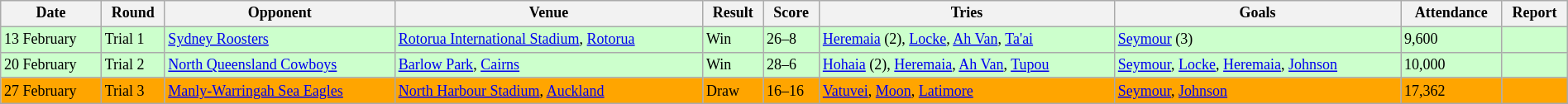<table class="wikitable"  style="font-size:75%; width:100%;">
<tr>
<th>Date</th>
<th>Round</th>
<th>Opponent</th>
<th>Venue</th>
<th>Result</th>
<th>Score</th>
<th>Tries</th>
<th>Goals</th>
<th>Attendance</th>
<th>Report</th>
</tr>
<tr style="background:#cfc;">
<td>13 February</td>
<td>Trial 1</td>
<td> <a href='#'>Sydney Roosters</a></td>
<td><a href='#'>Rotorua International Stadium</a>, <a href='#'>Rotorua</a></td>
<td>Win</td>
<td>26–8</td>
<td><a href='#'>Heremaia</a> (2), <a href='#'>Locke</a>, <a href='#'>Ah Van</a>, <a href='#'>Ta'ai</a></td>
<td><a href='#'>Seymour</a> (3)</td>
<td>9,600</td>
<td></td>
</tr>
<tr style="background:#cfc;">
<td>20 February</td>
<td>Trial 2</td>
<td> <a href='#'>North Queensland Cowboys</a></td>
<td><a href='#'>Barlow Park</a>, <a href='#'>Cairns</a></td>
<td>Win</td>
<td>28–6</td>
<td><a href='#'>Hohaia</a> (2), <a href='#'>Heremaia</a>, <a href='#'>Ah Van</a>, <a href='#'>Tupou</a></td>
<td><a href='#'>Seymour</a>, <a href='#'>Locke</a>, <a href='#'>Heremaia</a>, <a href='#'>Johnson</a></td>
<td>10,000</td>
<td></td>
</tr>
<tr style="background:orange;">
<td>27 February</td>
<td>Trial 3</td>
<td> <a href='#'>Manly-Warringah Sea Eagles</a></td>
<td><a href='#'>North Harbour Stadium</a>, <a href='#'>Auckland</a></td>
<td>Draw</td>
<td>16–16</td>
<td><a href='#'>Vatuvei</a>, <a href='#'>Moon</a>, <a href='#'>Latimore</a></td>
<td><a href='#'>Seymour</a>, <a href='#'>Johnson</a></td>
<td>17,362</td>
<td></td>
</tr>
</table>
